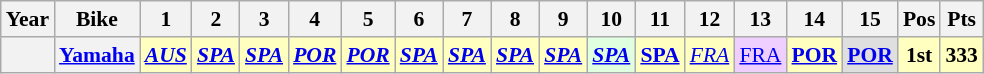<table class="wikitable" style="text-align:center; font-size:90%;">
<tr>
<th>Year</th>
<th>Bike</th>
<th>1</th>
<th>2</th>
<th>3</th>
<th>4</th>
<th>5</th>
<th>6</th>
<th>7</th>
<th>8</th>
<th>9</th>
<th>10</th>
<th>11</th>
<th>12</th>
<th>13</th>
<th>14</th>
<th>15</th>
<th>Pos</th>
<th>Pts</th>
</tr>
<tr>
<th></th>
<th><a href='#'>Yamaha</a></th>
<td style="background:#ffffbf;"><strong><em><a href='#'>AUS</a></em></strong><br></td>
<td style="background:#ffffbf;"><strong><em><a href='#'>SPA</a></em></strong><br></td>
<td style="background:#ffffbf;"><strong><em><a href='#'>SPA</a></em></strong><br></td>
<td style="background:#ffffbf;"><strong><em><a href='#'>POR</a></em></strong><br></td>
<td style="background:#ffffbf;"><strong><em><a href='#'>POR</a></em></strong><br></td>
<td style="background:#ffffbf;"><strong><em><a href='#'>SPA</a></em></strong><br></td>
<td style="background:#ffffbf;"><strong><em><a href='#'>SPA</a></em></strong><br></td>
<td style="background:#ffffbf;"><strong><em><a href='#'>SPA</a></em></strong><br></td>
<td style="background:#ffffbf;"><strong><em><a href='#'>SPA</a></em></strong><br></td>
<td style="background:#dfffdf;"><strong><em><a href='#'>SPA</a></em></strong><br></td>
<td style="background:#ffffbf;"><strong><a href='#'>SPA</a></strong><br></td>
<td style="background:#ffffbf;"><em><a href='#'>FRA</a></em><br></td>
<td style="background:#efcfff;"><a href='#'>FRA</a><br></td>
<td style="background:#ffffbf;"><strong><a href='#'>POR</a></strong><br></td>
<td style="background:#dfdfdf;"><strong><a href='#'>POR</a></strong><br></td>
<th style="background:#ffffbf;">1st</th>
<th style="background:#ffffbf;">333</th>
</tr>
</table>
